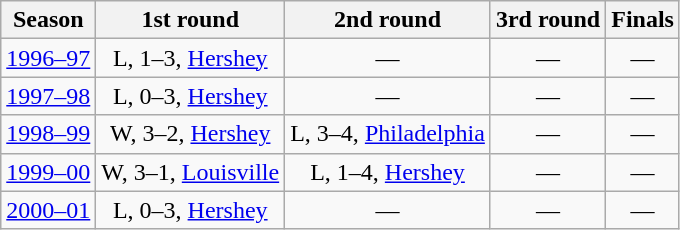<table class="wikitable" style="text-align:center">
<tr>
<th>Season</th>
<th>1st round</th>
<th>2nd round</th>
<th>3rd round</th>
<th>Finals</th>
</tr>
<tr>
<td><a href='#'>1996–97</a></td>
<td>L, 1–3, <a href='#'>Hershey</a></td>
<td>—</td>
<td>—</td>
<td>—</td>
</tr>
<tr>
<td><a href='#'>1997–98</a></td>
<td>L, 0–3, <a href='#'>Hershey</a></td>
<td>—</td>
<td>—</td>
<td>—</td>
</tr>
<tr>
<td><a href='#'>1998–99</a></td>
<td>W, 3–2, <a href='#'>Hershey</a></td>
<td>L, 3–4, <a href='#'>Philadelphia</a></td>
<td>—</td>
<td>—</td>
</tr>
<tr>
<td><a href='#'>1999–00</a></td>
<td>W, 3–1, <a href='#'>Louisville</a></td>
<td>L, 1–4, <a href='#'>Hershey</a></td>
<td>—</td>
<td>—</td>
</tr>
<tr>
<td><a href='#'>2000–01</a></td>
<td>L, 0–3, <a href='#'>Hershey</a></td>
<td>—</td>
<td>—</td>
<td>—</td>
</tr>
</table>
